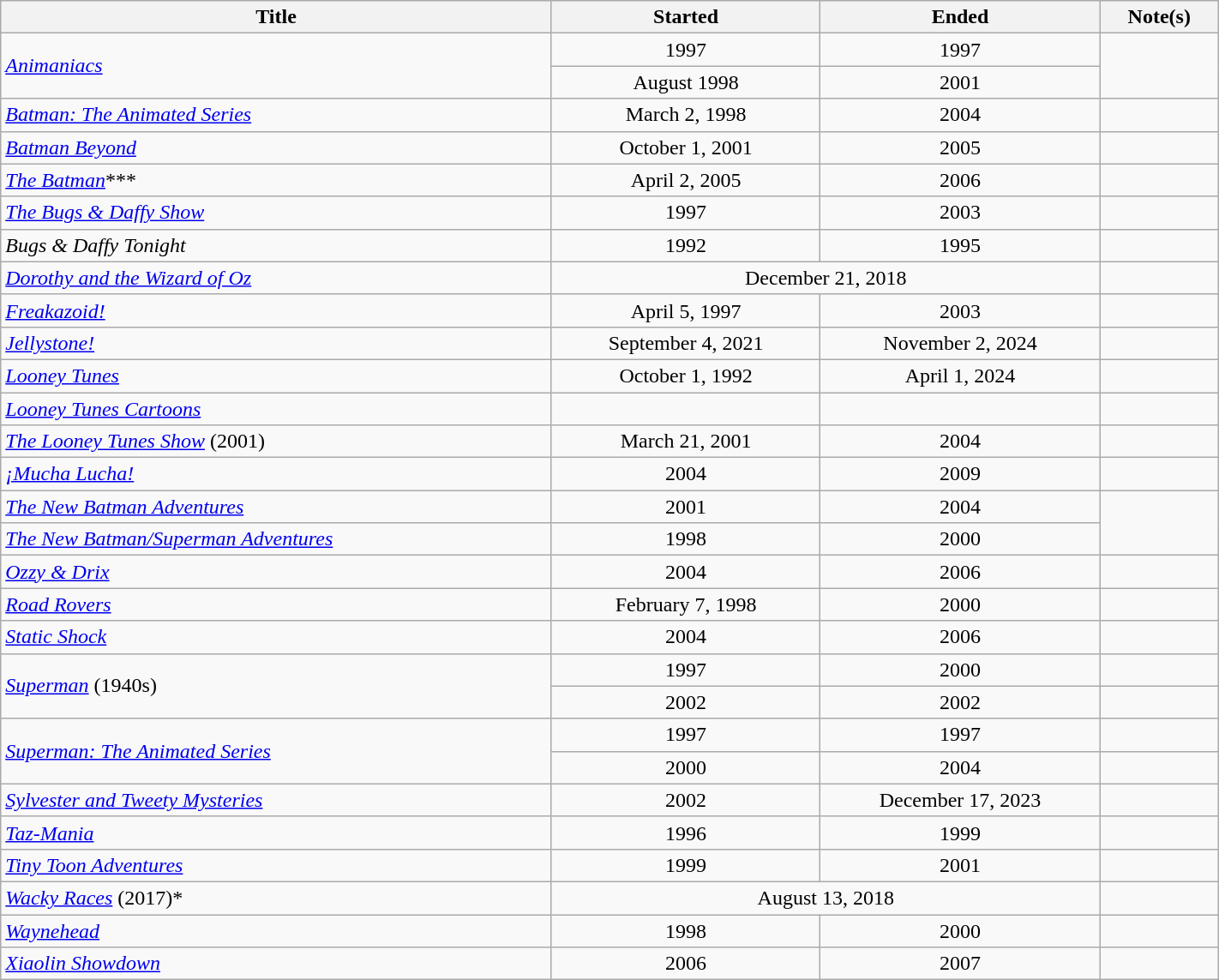<table class="wikitable plainrowheaders sortable" style="width:75%;text-align:center;">
<tr>
<th>Title</th>
<th>Started</th>
<th>Ended</th>
<th class="unsortable">Note(s)</th>
</tr>
<tr>
<td style="text-align:left;" rowspan="2"><em><a href='#'>Animaniacs</a></em></td>
<td>1997</td>
<td>1997</td>
<td rowspan="2"></td>
</tr>
<tr>
<td style="text-align:center;">August 1998</td>
<td>2001</td>
</tr>
<tr>
<td scope="row" style="text-align:left;"><em><a href='#'>Batman: The Animated Series</a></em></td>
<td>March 2, 1998</td>
<td>2004</td>
<td></td>
</tr>
<tr>
<td scope="row" style="text-align:left;"><em><a href='#'>Batman Beyond</a></em></td>
<td>October 1, 2001</td>
<td>2005</td>
<td></td>
</tr>
<tr>
<td scope="row" style="text-align:left;"><em><a href='#'>The Batman</a></em>***</td>
<td>April 2, 2005</td>
<td>2006</td>
<td></td>
</tr>
<tr>
<td scope="row" style="text-align:left;"><em><a href='#'>The Bugs & Daffy Show</a></em></td>
<td>1997</td>
<td>2003</td>
<td></td>
</tr>
<tr>
<td scope="row" style="text-align:left;"><em>Bugs & Daffy Tonight</em></td>
<td>1992</td>
<td>1995</td>
<td></td>
</tr>
<tr>
<td scope="row" style="text-align:left;"><em><a href='#'>Dorothy and the Wizard of Oz</a></em></td>
<td colspan="2">December 21, 2018</td>
</tr>
<tr>
<td scope="row" style="text-align:left;"><em><a href='#'>Freakazoid!</a></em></td>
<td>April 5, 1997</td>
<td>2003</td>
<td></td>
</tr>
<tr>
<td scope="row" style="text-align:left;"><em><a href='#'>Jellystone!</a></em></td>
<td>September 4, 2021</td>
<td>November 2, 2024</td>
<td></td>
</tr>
<tr>
<td scope="row" style="text-align:left;"><em><a href='#'>Looney Tunes</a></em></td>
<td>October 1, 1992</td>
<td>April 1, 2024</td>
<td></td>
</tr>
<tr>
<td scope="row" style="text-align:left;"><em><a href='#'>Looney Tunes Cartoons</a></em></td>
<td></td>
<td></td>
<td></td>
</tr>
<tr>
<td scope="row" style="text-align:left;"><em><a href='#'>The Looney Tunes Show</a></em> (2001)</td>
<td>March 21, 2001</td>
<td>2004</td>
<td></td>
</tr>
<tr>
<td scope="row" style="text-align:left;"><em><a href='#'>¡Mucha Lucha!</a></em></td>
<td>2004</td>
<td>2009</td>
<td></td>
</tr>
<tr>
<td scope="row" style="text-align:left;"><em><a href='#'>The New Batman Adventures</a></em></td>
<td>2001</td>
<td>2004</td>
<td rowspan="2"></td>
</tr>
<tr>
<td scope="row" style="text-align:left;"><em><a href='#'>The New Batman/Superman Adventures</a></em></td>
<td>1998</td>
<td>2000</td>
</tr>
<tr>
<td scope="row" style="text-align:left;"><em><a href='#'>Ozzy & Drix</a></em></td>
<td>2004</td>
<td>2006</td>
<td></td>
</tr>
<tr>
<td scope="row" style="text-align:left;"><em><a href='#'>Road Rovers</a></em></td>
<td>February 7, 1998</td>
<td>2000</td>
<td></td>
</tr>
<tr>
<td scope="row" style="text-align:left;"><em><a href='#'>Static Shock</a></em></td>
<td>2004</td>
<td>2006</td>
<td></td>
</tr>
<tr>
<td style="text-align:left;" rowspan="2"><em><a href='#'>Superman</a></em> (1940s)</td>
<td>1997</td>
<td>2000</td>
<td></td>
</tr>
<tr>
<td style="text-align:center;">2002</td>
<td>2002</td>
</tr>
<tr>
<td style="text-align:left;" rowspan="2"><em><a href='#'>Superman: The Animated Series</a></em></td>
<td>1997</td>
<td>1997</td>
<td></td>
</tr>
<tr>
<td style="text-align:center;">2000</td>
<td>2004</td>
</tr>
<tr>
<td scope="row" style="text-align:left;"><em><a href='#'>Sylvester and Tweety Mysteries</a></em></td>
<td>2002</td>
<td>December 17, 2023</td>
<td></td>
</tr>
<tr>
<td scope="row" style="text-align:left;"><em><a href='#'>Taz-Mania</a></em></td>
<td>1996</td>
<td>1999</td>
<td></td>
</tr>
<tr>
<td scope="row" style="text-align:left;"><em><a href='#'>Tiny Toon Adventures</a></em></td>
<td>1999</td>
<td>2001</td>
<td></td>
</tr>
<tr>
<td scope="row" style="text-align:left;"><em><a href='#'>Wacky Races</a></em> (2017)*</td>
<td colspan="2">August 13, 2018</td>
<td></td>
</tr>
<tr>
<td scope="row" style="text-align:left;"><em><a href='#'>Waynehead</a></em></td>
<td>1998</td>
<td>2000</td>
<td></td>
</tr>
<tr>
<td scope="row" style="text-align:left;"><em><a href='#'>Xiaolin Showdown</a></em></td>
<td>2006</td>
<td>2007</td>
<td></td>
</tr>
</table>
